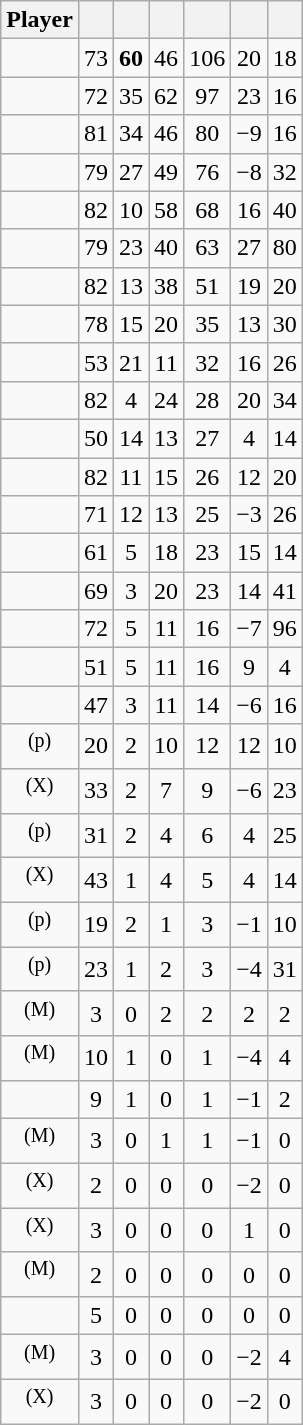<table class="wikitable sortable" style="text-align:center;">
<tr>
<th>Player</th>
<th></th>
<th></th>
<th></th>
<th></th>
<th data-sort-type="number"></th>
<th></th>
</tr>
<tr>
<td></td>
<td>73</td>
<td><strong>60</strong></td>
<td>46</td>
<td>106</td>
<td>20</td>
<td>18</td>
</tr>
<tr>
<td></td>
<td>72</td>
<td>35</td>
<td>62</td>
<td>97</td>
<td>23</td>
<td>16</td>
</tr>
<tr>
<td></td>
<td>81</td>
<td>34</td>
<td>46</td>
<td>80</td>
<td>−9</td>
<td>16</td>
</tr>
<tr>
<td></td>
<td>79</td>
<td>27</td>
<td>49</td>
<td>76</td>
<td>−8</td>
<td>32</td>
</tr>
<tr>
<td></td>
<td>82</td>
<td>10</td>
<td>58</td>
<td>68</td>
<td>16</td>
<td>40</td>
</tr>
<tr>
<td></td>
<td>79</td>
<td>23</td>
<td>40</td>
<td>63</td>
<td>27</td>
<td>80</td>
</tr>
<tr>
<td></td>
<td>82</td>
<td>13</td>
<td>38</td>
<td>51</td>
<td>19</td>
<td>20</td>
</tr>
<tr>
<td></td>
<td>78</td>
<td>15</td>
<td>20</td>
<td>35</td>
<td>13</td>
<td>30</td>
</tr>
<tr>
<td></td>
<td>53</td>
<td>21</td>
<td>11</td>
<td>32</td>
<td>16</td>
<td>26</td>
</tr>
<tr>
<td></td>
<td>82</td>
<td>4</td>
<td>24</td>
<td>28</td>
<td>20</td>
<td>34</td>
</tr>
<tr>
<td></td>
<td>50</td>
<td>14</td>
<td>13</td>
<td>27</td>
<td>4</td>
<td>14</td>
</tr>
<tr>
<td></td>
<td>82</td>
<td>11</td>
<td>15</td>
<td>26</td>
<td>12</td>
<td>20</td>
</tr>
<tr>
<td></td>
<td>71</td>
<td>12</td>
<td>13</td>
<td>25</td>
<td>−3</td>
<td>26</td>
</tr>
<tr>
<td></td>
<td>61</td>
<td>5</td>
<td>18</td>
<td>23</td>
<td>15</td>
<td>14</td>
</tr>
<tr>
<td></td>
<td>69</td>
<td>3</td>
<td>20</td>
<td>23</td>
<td>14</td>
<td>41</td>
</tr>
<tr>
<td></td>
<td>72</td>
<td>5</td>
<td>11</td>
<td>16</td>
<td>−7</td>
<td>96</td>
</tr>
<tr>
<td> </td>
<td>51</td>
<td>5</td>
<td>11</td>
<td>16</td>
<td>9</td>
<td>4</td>
</tr>
<tr>
<td></td>
<td>47</td>
<td>3</td>
<td>11</td>
<td>14</td>
<td>−6</td>
<td>16</td>
</tr>
<tr>
<td> <sup>(p)</sup></td>
<td>20</td>
<td>2</td>
<td>10</td>
<td>12</td>
<td>12</td>
<td>10</td>
</tr>
<tr>
<td> <sup>(X)</sup></td>
<td>33</td>
<td>2</td>
<td>7</td>
<td>9</td>
<td>−6</td>
<td>23</td>
</tr>
<tr>
<td> <sup>(p)</sup></td>
<td>31</td>
<td>2</td>
<td>4</td>
<td>6</td>
<td>4</td>
<td>25</td>
</tr>
<tr>
<td> <sup>(X)</sup></td>
<td>43</td>
<td>1</td>
<td>4</td>
<td>5</td>
<td>4</td>
<td>14</td>
</tr>
<tr>
<td> <sup>(p)</sup></td>
<td>19</td>
<td>2</td>
<td>1</td>
<td>3</td>
<td>−1</td>
<td>10</td>
</tr>
<tr>
<td> <sup>(p)</sup></td>
<td>23</td>
<td>1</td>
<td>2</td>
<td>3</td>
<td>−4</td>
<td>31</td>
</tr>
<tr>
<td> <sup>(M)</sup></td>
<td>3</td>
<td>0</td>
<td>2</td>
<td>2</td>
<td>2</td>
<td>2</td>
</tr>
<tr>
<td> <sup>(M)</sup></td>
<td>10</td>
<td>1</td>
<td>0</td>
<td>1</td>
<td>−4</td>
<td>4</td>
</tr>
<tr>
<td></td>
<td>9</td>
<td>1</td>
<td>0</td>
<td>1</td>
<td>−1</td>
<td>2</td>
</tr>
<tr>
<td> <sup>(M)</sup></td>
<td>3</td>
<td>0</td>
<td>1</td>
<td>1</td>
<td>−1</td>
<td>0</td>
</tr>
<tr>
<td> <sup>(X)</sup></td>
<td>2</td>
<td>0</td>
<td>0</td>
<td>0</td>
<td>−2</td>
<td>0</td>
</tr>
<tr>
<td> <sup>(X)</sup></td>
<td>3</td>
<td>0</td>
<td>0</td>
<td>0</td>
<td>1</td>
<td>0</td>
</tr>
<tr>
<td> <sup>(M)</sup></td>
<td>2</td>
<td>0</td>
<td>0</td>
<td>0</td>
<td>0</td>
<td>0</td>
</tr>
<tr>
<td></td>
<td>5</td>
<td>0</td>
<td>0</td>
<td>0</td>
<td>0</td>
<td>0</td>
</tr>
<tr>
<td> <sup>(M)</sup></td>
<td>3</td>
<td>0</td>
<td>0</td>
<td>0</td>
<td>−2</td>
<td>4</td>
</tr>
<tr>
<td> <sup>(X)</sup></td>
<td>3</td>
<td>0</td>
<td>0</td>
<td>0</td>
<td>−2</td>
<td>0</td>
</tr>
</table>
